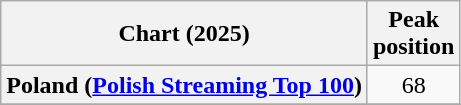<table class="wikitable plainrowheaders" style="text-align:center">
<tr>
<th scope="col">Chart (2025)</th>
<th scope="col">Peak<br>position</th>
</tr>
<tr>
<th scope="row">Poland (<a href='#'>Polish Streaming Top 100</a>)</th>
<td>68</td>
</tr>
<tr>
</tr>
</table>
